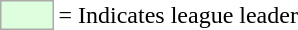<table>
<tr>
<td style="background:#DDFFDD; border:1px solid #aaa; width:2em;"></td>
<td>= Indicates league leader</td>
</tr>
</table>
